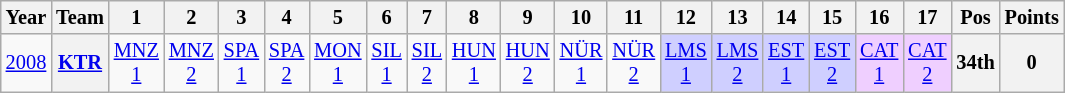<table class="wikitable" style="text-align:center; font-size:85%">
<tr>
<th>Year</th>
<th>Team</th>
<th>1</th>
<th>2</th>
<th>3</th>
<th>4</th>
<th>5</th>
<th>6</th>
<th>7</th>
<th>8</th>
<th>9</th>
<th>10</th>
<th>11</th>
<th>12</th>
<th>13</th>
<th>14</th>
<th>15</th>
<th>16</th>
<th>17</th>
<th>Pos</th>
<th>Points</th>
</tr>
<tr>
<td><a href='#'>2008</a></td>
<th nowrap><a href='#'>KTR</a></th>
<td><a href='#'>MNZ<br>1</a></td>
<td><a href='#'>MNZ<br>2</a></td>
<td><a href='#'>SPA<br>1</a></td>
<td><a href='#'>SPA<br>2</a></td>
<td><a href='#'>MON<br>1</a></td>
<td><a href='#'>SIL<br>1</a></td>
<td><a href='#'>SIL<br>2</a></td>
<td><a href='#'>HUN<br>1</a></td>
<td><a href='#'>HUN<br>2</a></td>
<td><a href='#'>NÜR<br>1</a></td>
<td><a href='#'>NÜR<br>2</a></td>
<td style="background:#CFCFFF;"><a href='#'>LMS<br>1</a><br></td>
<td style="background:#CFCFFF;"><a href='#'>LMS<br>2</a><br></td>
<td style="background:#CFCFFF;"><a href='#'>EST<br>1</a><br></td>
<td style="background:#CFCFFF;"><a href='#'>EST<br>2</a><br></td>
<td style="background:#EFCFFF;"><a href='#'>CAT<br>1</a><br></td>
<td style="background:#EFCFFF;"><a href='#'>CAT<br>2</a><br></td>
<th>34th</th>
<th>0</th>
</tr>
</table>
